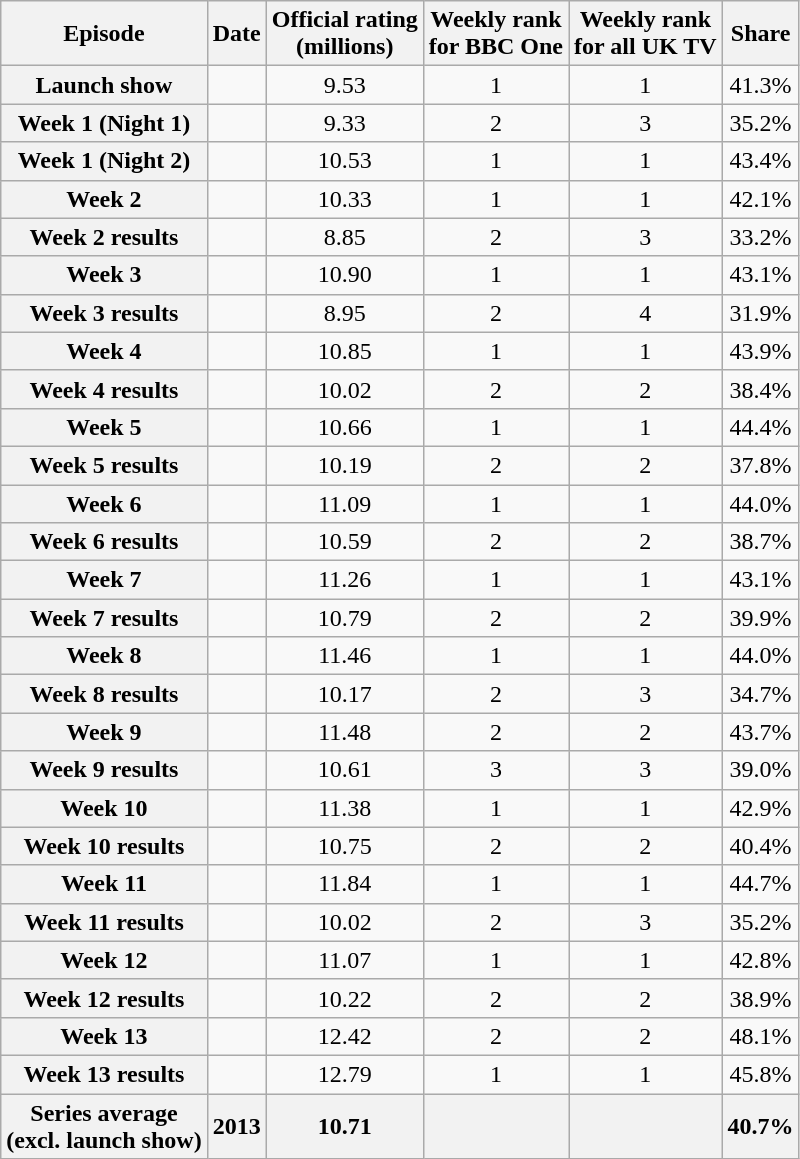<table class="wikitable sortable" style="text-align:center">
<tr>
<th scope="col">Episode</th>
<th scope="col">Date</th>
<th scope="col">Official rating<br>(millions)</th>
<th scope="col">Weekly rank<br>for BBC One</th>
<th scope="col">Weekly rank<br>for all UK TV</th>
<th scope="col">Share</th>
</tr>
<tr>
<th scope="row">Launch show</th>
<td></td>
<td>9.53</td>
<td>1</td>
<td>1</td>
<td>41.3%</td>
</tr>
<tr>
<th scope=row>Week 1 (Night 1)</th>
<td></td>
<td>9.33</td>
<td>2</td>
<td>3</td>
<td>35.2%</td>
</tr>
<tr>
<th scope=row>Week 1 (Night 2)</th>
<td></td>
<td>10.53</td>
<td>1</td>
<td>1</td>
<td>43.4%</td>
</tr>
<tr>
<th scope=row>Week 2</th>
<td></td>
<td>10.33</td>
<td>1</td>
<td>1</td>
<td>42.1%</td>
</tr>
<tr>
<th scope=row>Week 2 results</th>
<td></td>
<td>8.85</td>
<td>2</td>
<td>3</td>
<td>33.2%</td>
</tr>
<tr>
<th scope=row>Week 3</th>
<td></td>
<td>10.90</td>
<td>1</td>
<td>1</td>
<td>43.1%</td>
</tr>
<tr>
<th scope=row>Week 3 results</th>
<td></td>
<td>8.95</td>
<td>2</td>
<td>4</td>
<td>31.9%</td>
</tr>
<tr>
<th scope=row>Week 4</th>
<td></td>
<td>10.85</td>
<td>1</td>
<td>1</td>
<td>43.9%</td>
</tr>
<tr>
<th scope=row>Week 4 results</th>
<td></td>
<td>10.02</td>
<td>2</td>
<td>2</td>
<td>38.4%</td>
</tr>
<tr>
<th scope=row>Week 5</th>
<td></td>
<td>10.66</td>
<td>1</td>
<td>1</td>
<td>44.4%</td>
</tr>
<tr>
<th scope=row>Week 5 results</th>
<td></td>
<td>10.19</td>
<td>2</td>
<td>2</td>
<td>37.8%</td>
</tr>
<tr>
<th scope=row>Week 6</th>
<td></td>
<td>11.09</td>
<td>1</td>
<td>1</td>
<td>44.0%</td>
</tr>
<tr>
<th scope=row>Week 6 results</th>
<td></td>
<td>10.59</td>
<td>2</td>
<td>2</td>
<td>38.7%</td>
</tr>
<tr>
<th scope=row>Week 7</th>
<td></td>
<td>11.26</td>
<td>1</td>
<td>1</td>
<td>43.1%</td>
</tr>
<tr>
<th scope=row>Week 7 results</th>
<td></td>
<td>10.79</td>
<td>2</td>
<td>2</td>
<td>39.9%</td>
</tr>
<tr>
<th scope=row>Week 8</th>
<td></td>
<td>11.46</td>
<td>1</td>
<td>1</td>
<td>44.0%</td>
</tr>
<tr>
<th scope=row>Week 8 results</th>
<td></td>
<td>10.17</td>
<td>2</td>
<td>3</td>
<td>34.7%</td>
</tr>
<tr>
<th scope=row>Week 9</th>
<td></td>
<td>11.48</td>
<td>2</td>
<td>2</td>
<td>43.7%</td>
</tr>
<tr>
<th scope=row>Week 9 results</th>
<td></td>
<td>10.61</td>
<td>3</td>
<td>3</td>
<td>39.0%</td>
</tr>
<tr>
<th scope=row>Week 10</th>
<td></td>
<td>11.38</td>
<td>1</td>
<td>1</td>
<td>42.9%</td>
</tr>
<tr>
<th scope=row>Week 10 results</th>
<td></td>
<td>10.75</td>
<td>2</td>
<td>2</td>
<td>40.4%</td>
</tr>
<tr>
<th scope=row>Week 11</th>
<td></td>
<td>11.84</td>
<td>1</td>
<td>1</td>
<td>44.7%</td>
</tr>
<tr>
<th scope=row>Week 11 results</th>
<td></td>
<td>10.02</td>
<td>2</td>
<td>3</td>
<td>35.2%</td>
</tr>
<tr>
<th scope=row>Week 12</th>
<td></td>
<td>11.07</td>
<td>1</td>
<td>1</td>
<td>42.8%</td>
</tr>
<tr>
<th scope=row>Week 12 results</th>
<td></td>
<td>10.22</td>
<td>2</td>
<td>2</td>
<td>38.9%</td>
</tr>
<tr>
<th scope=row>Week 13</th>
<td></td>
<td>12.42</td>
<td>2</td>
<td>2</td>
<td>48.1%</td>
</tr>
<tr>
<th scope=row>Week 13 results</th>
<td></td>
<td>12.79</td>
<td>1</td>
<td>1</td>
<td>45.8%</td>
</tr>
<tr>
<th>Series average<br>(excl. launch show)</th>
<th>2013</th>
<th>10.71</th>
<th></th>
<th></th>
<th>40.7%</th>
</tr>
</table>
